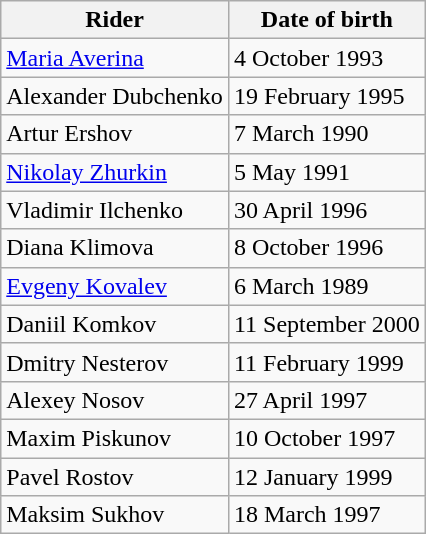<table class="wikitable">
<tr>
<th>Rider</th>
<th>Date of birth</th>
</tr>
<tr>
<td><a href='#'>Maria Averina</a></td>
<td>4 October 1993</td>
</tr>
<tr>
<td>Alexander Dubchenko</td>
<td>19 February 1995</td>
</tr>
<tr>
<td>Artur Ershov</td>
<td>7 March 1990</td>
</tr>
<tr>
<td><a href='#'>Nikolay Zhurkin</a></td>
<td>5 May 1991</td>
</tr>
<tr>
<td>Vladimir Ilchenko</td>
<td>30 April 1996</td>
</tr>
<tr>
<td>Diana Klimova</td>
<td>8 October 1996</td>
</tr>
<tr>
<td><a href='#'>Evgeny Kovalev</a></td>
<td>6 March 1989</td>
</tr>
<tr>
<td>Daniil Komkov</td>
<td>11 September 2000</td>
</tr>
<tr>
<td>Dmitry Nesterov</td>
<td>11 February 1999</td>
</tr>
<tr>
<td>Alexey Nosov</td>
<td>27 April 1997</td>
</tr>
<tr>
<td>Maxim Piskunov</td>
<td>10 October 1997</td>
</tr>
<tr>
<td>Pavel Rostov</td>
<td>12 January 1999</td>
</tr>
<tr>
<td>Maksim Sukhov</td>
<td>18 March 1997</td>
</tr>
</table>
